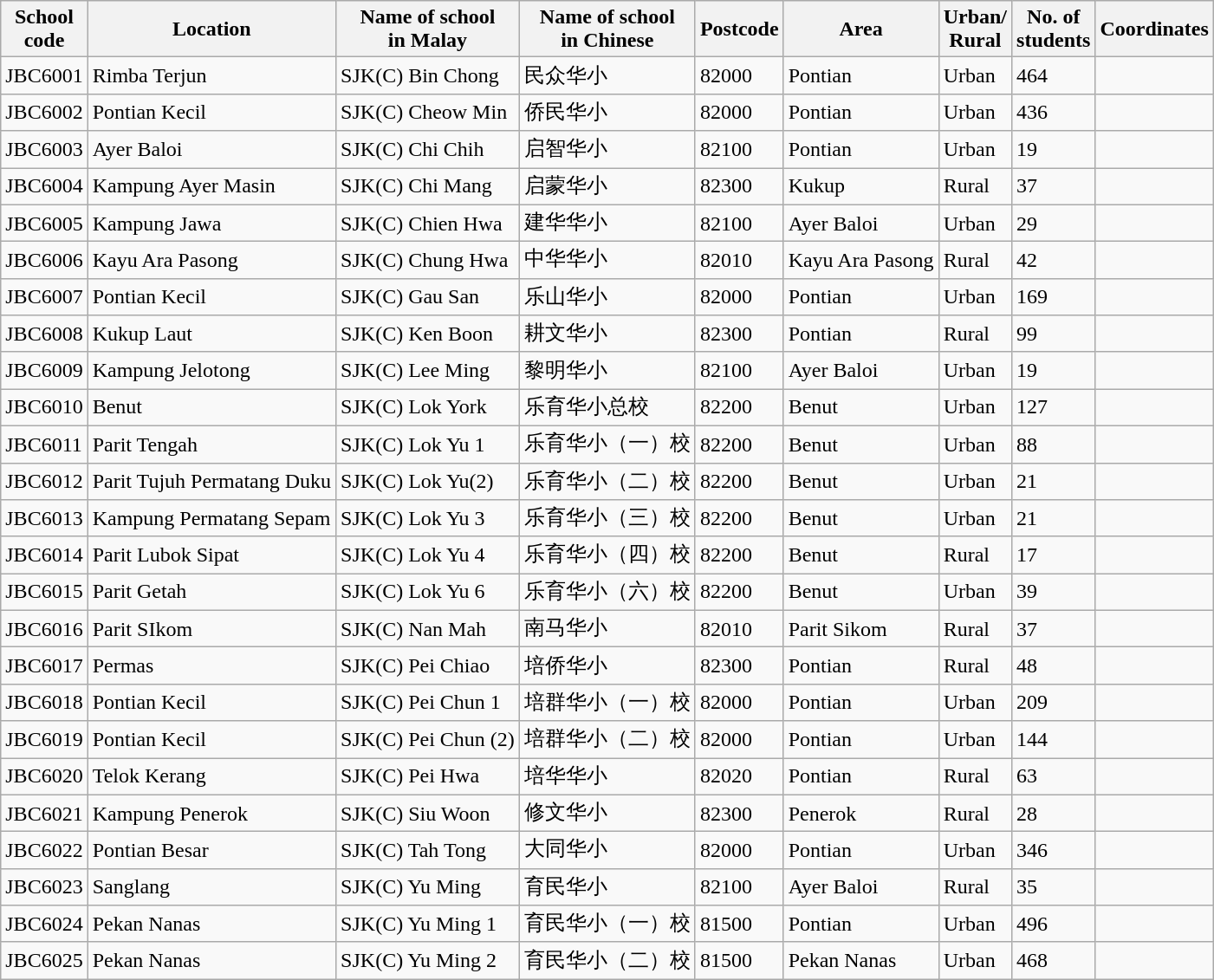<table class="wikitable sortable">
<tr>
<th>School<br>code</th>
<th>Location</th>
<th>Name of school<br>in Malay</th>
<th>Name of school<br>in Chinese</th>
<th>Postcode</th>
<th>Area</th>
<th>Urban/<br>Rural</th>
<th>No. of<br>students</th>
<th>Coordinates</th>
</tr>
<tr>
<td>JBC6001</td>
<td>Rimba Terjun</td>
<td>SJK(C) Bin Chong</td>
<td>民众华小</td>
<td>82000</td>
<td>Pontian</td>
<td>Urban</td>
<td>464</td>
<td></td>
</tr>
<tr>
<td>JBC6002</td>
<td>Pontian Kecil</td>
<td>SJK(C) Cheow Min</td>
<td>侨民华小</td>
<td>82000</td>
<td>Pontian</td>
<td>Urban</td>
<td>436</td>
<td></td>
</tr>
<tr>
<td>JBC6003</td>
<td>Ayer Baloi</td>
<td>SJK(C) Chi Chih</td>
<td>启智华小</td>
<td>82100</td>
<td>Pontian</td>
<td>Urban</td>
<td>19</td>
<td></td>
</tr>
<tr>
<td>JBC6004</td>
<td>Kampung Ayer Masin</td>
<td>SJK(C) Chi Mang</td>
<td>启蒙华小</td>
<td>82300</td>
<td>Kukup</td>
<td>Rural</td>
<td>37</td>
<td></td>
</tr>
<tr>
<td>JBC6005</td>
<td>Kampung Jawa</td>
<td>SJK(C) Chien Hwa</td>
<td>建华华小</td>
<td>82100</td>
<td>Ayer Baloi</td>
<td>Urban</td>
<td>29</td>
<td></td>
</tr>
<tr>
<td>JBC6006</td>
<td>Kayu Ara Pasong</td>
<td>SJK(C) Chung Hwa</td>
<td>中华华小</td>
<td>82010</td>
<td>Kayu Ara Pasong</td>
<td>Rural</td>
<td>42</td>
<td></td>
</tr>
<tr>
<td>JBC6007</td>
<td>Pontian Kecil</td>
<td>SJK(C) Gau San</td>
<td>乐山华小</td>
<td>82000</td>
<td>Pontian</td>
<td>Urban</td>
<td>169</td>
<td></td>
</tr>
<tr>
<td>JBC6008</td>
<td>Kukup Laut</td>
<td>SJK(C) Ken Boon</td>
<td>耕文华小</td>
<td>82300</td>
<td>Pontian</td>
<td>Rural</td>
<td>99</td>
<td></td>
</tr>
<tr>
<td>JBC6009</td>
<td>Kampung Jelotong</td>
<td>SJK(C) Lee Ming</td>
<td>黎明华小</td>
<td>82100</td>
<td>Ayer Baloi</td>
<td>Urban</td>
<td>19</td>
<td></td>
</tr>
<tr>
<td>JBC6010</td>
<td>Benut</td>
<td>SJK(C) Lok York</td>
<td>乐育华小总校</td>
<td>82200</td>
<td>Benut</td>
<td>Urban</td>
<td>127</td>
<td></td>
</tr>
<tr>
<td>JBC6011</td>
<td>Parit Tengah</td>
<td>SJK(C) Lok Yu 1</td>
<td>乐育华小（一）校</td>
<td>82200</td>
<td>Benut</td>
<td>Urban</td>
<td>88</td>
<td></td>
</tr>
<tr>
<td>JBC6012</td>
<td>Parit Tujuh Permatang Duku</td>
<td>SJK(C) Lok Yu(2)</td>
<td>乐育华小（二）校</td>
<td>82200</td>
<td>Benut</td>
<td>Urban</td>
<td>21</td>
<td></td>
</tr>
<tr>
<td>JBC6013</td>
<td>Kampung Permatang Sepam</td>
<td>SJK(C) Lok Yu 3</td>
<td>乐育华小（三）校</td>
<td>82200</td>
<td>Benut</td>
<td>Urban</td>
<td>21</td>
<td></td>
</tr>
<tr>
<td>JBC6014</td>
<td>Parit Lubok Sipat</td>
<td>SJK(C) Lok Yu 4</td>
<td>乐育华小（四）校</td>
<td>82200</td>
<td>Benut</td>
<td>Rural</td>
<td>17</td>
<td></td>
</tr>
<tr>
<td>JBC6015</td>
<td>Parit Getah</td>
<td>SJK(C) Lok Yu 6</td>
<td>乐育华小（六）校</td>
<td>82200</td>
<td>Benut</td>
<td>Urban</td>
<td>39</td>
<td></td>
</tr>
<tr>
<td>JBC6016</td>
<td>Parit SIkom</td>
<td>SJK(C) Nan Mah</td>
<td>南马华小</td>
<td>82010</td>
<td>Parit Sikom</td>
<td>Rural</td>
<td>37</td>
<td></td>
</tr>
<tr>
<td>JBC6017</td>
<td>Permas</td>
<td>SJK(C) Pei Chiao</td>
<td>培侨华小</td>
<td>82300</td>
<td>Pontian</td>
<td>Rural</td>
<td>48</td>
<td></td>
</tr>
<tr>
<td>JBC6018</td>
<td>Pontian Kecil</td>
<td>SJK(C) Pei Chun 1</td>
<td>培群华小（一）校</td>
<td>82000</td>
<td>Pontian</td>
<td>Urban</td>
<td>209</td>
<td></td>
</tr>
<tr>
<td>JBC6019</td>
<td>Pontian Kecil</td>
<td>SJK(C) Pei Chun (2)</td>
<td>培群华小（二）校</td>
<td>82000</td>
<td>Pontian</td>
<td>Urban</td>
<td>144</td>
<td></td>
</tr>
<tr>
<td>JBC6020</td>
<td>Telok Kerang</td>
<td>SJK(C) Pei Hwa</td>
<td>培华华小</td>
<td>82020</td>
<td>Pontian</td>
<td>Rural</td>
<td>63</td>
<td></td>
</tr>
<tr>
<td>JBC6021</td>
<td>Kampung Penerok</td>
<td>SJK(C) Siu Woon</td>
<td>修文华小</td>
<td>82300</td>
<td>Penerok</td>
<td>Rural</td>
<td>28</td>
<td></td>
</tr>
<tr>
<td>JBC6022</td>
<td>Pontian Besar</td>
<td>SJK(C) Tah Tong</td>
<td>大同华小</td>
<td>82000</td>
<td>Pontian</td>
<td>Urban</td>
<td>346</td>
<td></td>
</tr>
<tr>
<td>JBC6023</td>
<td>Sanglang</td>
<td>SJK(C) Yu Ming</td>
<td>育民华小</td>
<td>82100</td>
<td>Ayer Baloi</td>
<td>Rural</td>
<td>35</td>
<td></td>
</tr>
<tr>
<td>JBC6024</td>
<td>Pekan Nanas</td>
<td>SJK(C) Yu Ming 1</td>
<td>育民华小（一）校</td>
<td>81500</td>
<td>Pontian</td>
<td>Urban</td>
<td>496</td>
<td></td>
</tr>
<tr>
<td>JBC6025</td>
<td>Pekan Nanas</td>
<td>SJK(C) Yu Ming 2</td>
<td>育民华小（二）校</td>
<td>81500</td>
<td>Pekan Nanas</td>
<td>Urban</td>
<td>468</td>
<td></td>
</tr>
</table>
